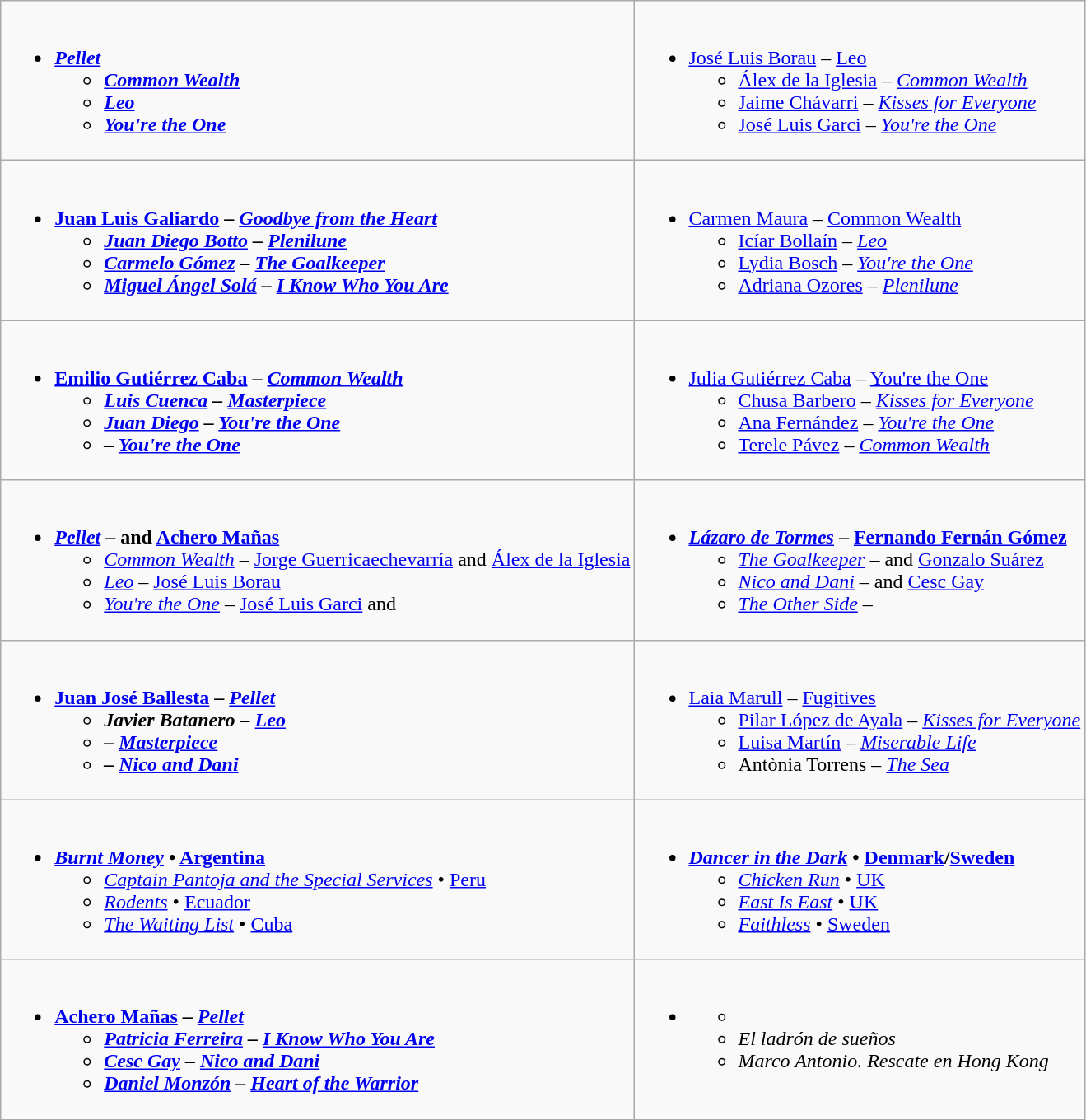<table class=wikitable style="width=100%">
<tr>
<td valign="top" style="width="50%"><br><ul><li><strong> <em><a href='#'>Pellet</a><strong><em><ul><li></em><a href='#'>Common Wealth</a><em></li><li></em><a href='#'>Leo</a><em></li><li></em><a href='#'>You're the One</a><em></li></ul></li></ul></td>
<td valign="top" style="width="50%"><br><ul><li></strong> <a href='#'>José Luis Borau</a> – </em><a href='#'>Leo</a></em></strong><ul><li><a href='#'>Álex de la Iglesia</a> – <em><a href='#'>Common Wealth</a></em></li><li><a href='#'>Jaime Chávarri</a> – <em><a href='#'>Kisses for Everyone</a></em></li><li><a href='#'>José Luis Garci</a> – <em><a href='#'>You're the One</a></em></li></ul></li></ul></td>
</tr>
<tr>
<td valign="top" style="width="50%"><br><ul><li><strong><a href='#'>Juan Luis Galiardo</a> – <em><a href='#'>Goodbye from the Heart</a><strong><em><ul><li><a href='#'>Juan Diego Botto</a> – </em><a href='#'>Plenilune</a><em></li><li><a href='#'>Carmelo Gómez</a> – </em><a href='#'>The Goalkeeper</a><em></li><li><a href='#'>Miguel Ángel Solá</a> – </em><a href='#'>I Know Who You Are</a><em></li></ul></li></ul></td>
<td valign="top" style="width="50%"><br><ul><li></strong> <a href='#'>Carmen Maura</a> – </em><a href='#'>Common Wealth</a></em></strong><ul><li><a href='#'>Icíar Bollaín</a> – <em><a href='#'>Leo</a></em></li><li><a href='#'>Lydia Bosch</a> – <em><a href='#'>You're the One</a></em></li><li><a href='#'>Adriana Ozores</a> – <em><a href='#'>Plenilune</a></em></li></ul></li></ul></td>
</tr>
<tr>
<td valign="top" style="width="50%"><br><ul><li><strong> <a href='#'>Emilio Gutiérrez Caba</a> – <em><a href='#'>Common Wealth</a><strong><em><ul><li><a href='#'>Luis Cuenca</a> – </em><a href='#'>Masterpiece</a><em></li><li><a href='#'>Juan Diego</a> – </em><a href='#'>You're the One</a><em></li><li> – </em><a href='#'>You're the One</a><em></li></ul></li></ul></td>
<td valign="top" style="width="50%"><br><ul><li></strong> <a href='#'>Julia Gutiérrez Caba</a> – </em><a href='#'>You're the One</a></em></strong><ul><li><a href='#'>Chusa Barbero</a> – <em><a href='#'>Kisses for Everyone</a></em></li><li><a href='#'>Ana Fernández</a> – <em><a href='#'>You're the One</a></em></li><li><a href='#'>Terele Pávez</a> – <em><a href='#'>Common Wealth</a></em></li></ul></li></ul></td>
</tr>
<tr>
<td valign="top" style="width="50%"><br><ul><li><strong> <em><a href='#'>Pellet</a></em> –  and <a href='#'>Achero Mañas</a></strong><ul><li><em><a href='#'>Common Wealth</a></em> – <a href='#'>Jorge Guerricaechevarría</a> and <a href='#'>Álex de la Iglesia</a></li><li><em><a href='#'>Leo</a></em> – <a href='#'>José Luis Borau</a></li><li><em><a href='#'>You're the One</a></em> – <a href='#'>José Luis Garci</a> and </li></ul></li></ul></td>
<td valign="top" style="width="50%"><br><ul><li><strong> <em><a href='#'>Lázaro de Tormes</a></em> – <a href='#'>Fernando Fernán Gómez</a></strong><ul><li><em><a href='#'>The Goalkeeper</a></em> –  and <a href='#'>Gonzalo Suárez</a></li><li><em><a href='#'>Nico and Dani</a></em> –  and <a href='#'>Cesc Gay</a></li><li><em><a href='#'>The Other Side</a></em> – </li></ul></li></ul></td>
</tr>
<tr>
<td valign="top" style="width="50%"><br><ul><li><strong> <a href='#'>Juan José Ballesta</a> – <em><a href='#'>Pellet</a><strong><em><ul><li>Javier Batanero – </em><a href='#'>Leo</a><em></li><li> – </em><a href='#'>Masterpiece</a><em></li><li> – </em><a href='#'>Nico and Dani</a><em></li></ul></li></ul></td>
<td valign="top" style="width="50%"><br><ul><li></strong><a href='#'>Laia Marull</a> – </em><a href='#'>Fugitives</a></em></strong><ul><li><a href='#'>Pilar López de Ayala</a> – <em><a href='#'>Kisses for Everyone</a></em></li><li><a href='#'>Luisa Martín</a> – <em><a href='#'>Miserable Life</a></em></li><li>Antònia Torrens – <em><a href='#'>The Sea</a></em></li></ul></li></ul></td>
</tr>
<tr>
<td valign="top" style="width="50%"><br><ul><li><strong> <em><a href='#'>Burnt Money</a></em> • <a href='#'>Argentina</a></strong><ul><li><em><a href='#'>Captain Pantoja and the Special Services</a></em> • <a href='#'>Peru</a></li><li><em><a href='#'>Rodents</a></em> • <a href='#'>Ecuador</a></li><li><em><a href='#'>The Waiting List</a></em> • <a href='#'>Cuba</a></li></ul></li></ul></td>
<td valign="top" style="width="50%"><br><ul><li><strong> <em><a href='#'>Dancer in the Dark</a></em> • <a href='#'>Denmark</a>/<a href='#'>Sweden</a></strong><ul><li><em><a href='#'>Chicken Run</a></em> • <a href='#'>UK</a></li><li><em><a href='#'>East Is East</a></em> • <a href='#'>UK</a></li><li><em><a href='#'>Faithless</a></em> • <a href='#'>Sweden</a></li></ul></li></ul></td>
</tr>
<tr>
<td valign="top" style="width="50%"><br><ul><li><strong> <a href='#'>Achero Mañas</a> – <em><a href='#'>Pellet</a><strong><em><ul><li><a href='#'>Patricia Ferreira</a> – </em><a href='#'>I Know Who You Are</a><em></li><li><a href='#'>Cesc Gay</a> – </em><a href='#'>Nico and Dani</a><em></li><li><a href='#'>Daniel Monzón</a> – </em><a href='#'>Heart of the Warrior</a><em></li></ul></li></ul></td>
<td valign="top" style="width="50%"><br><ul><li></strong> </em></em></strong><ul><li><em></em></li><li><em>El ladrón de sueños </em></li><li><em>Marco Antonio. Rescate en Hong Kong</em></li></ul></li></ul></td>
</tr>
</table>
